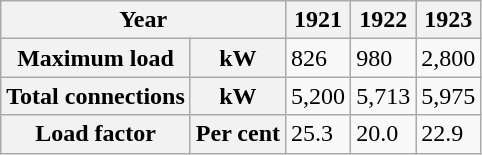<table class="wikitable">
<tr>
<th colspan="2">Year</th>
<th>1921</th>
<th>1922</th>
<th>1923</th>
</tr>
<tr>
<th>Maximum  load</th>
<th>kW</th>
<td>826</td>
<td>980</td>
<td>2,800</td>
</tr>
<tr>
<th>Total  connections</th>
<th>kW</th>
<td>5,200</td>
<td>5,713</td>
<td>5,975</td>
</tr>
<tr>
<th>Load  factor</th>
<th>Per  cent</th>
<td>25.3</td>
<td>20.0</td>
<td>22.9</td>
</tr>
</table>
